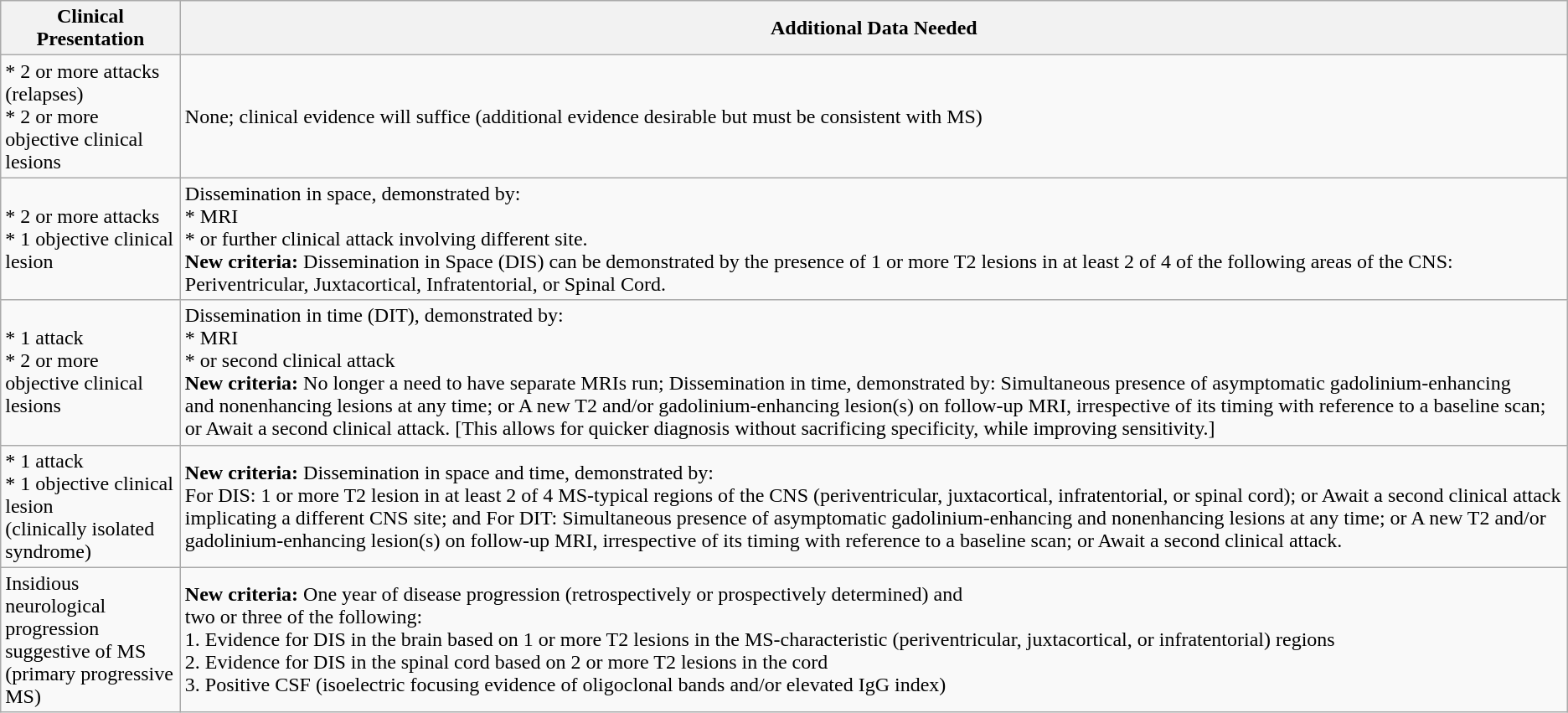<table class="wikitable">
<tr>
<th>Clinical Presentation</th>
<th>Additional Data Needed</th>
</tr>
<tr>
<td>* 2 or more attacks (relapses) <br>   * 2 or more objective clinical lesions</td>
<td>None; clinical evidence will suffice (additional evidence desirable but must be consistent with MS)</td>
</tr>
<tr>
<td>* 2 or more attacks <br> * 1 objective clinical lesion</td>
<td>Dissemination in space, demonstrated by: <br>  * MRI <br> * or further clinical attack involving different site. <br> <strong>New criteria:</strong> Dissemination in Space (DIS) can be demonstrated by the presence of 1 or more T2 lesions in at least 2 of 4 of the following areas of the CNS: Periventricular, Juxtacortical, Infratentorial, or Spinal Cord.</td>
</tr>
<tr>
<td>* 1 attack <br> * 2 or more objective clinical lesions</td>
<td>Dissemination in time (DIT), demonstrated by:<br>  * MRI <br>  * or second clinical attack <br> <strong>New criteria:</strong> No longer a need to have separate MRIs run; Dissemination in time, demonstrated by: Simultaneous presence of asymptomatic gadolinium-enhancing<br>and nonenhancing lesions at any time; or A new T2 and/or gadolinium-enhancing lesion(s) on follow-up MRI, irrespective of its timing with reference to a baseline scan; or
Await a second clinical attack. [This allows for quicker diagnosis without sacrificing specificity, while improving sensitivity.]</td>
</tr>
<tr>
<td>* 1 attack <br> * 1 objective clinical lesion <br>(clinically isolated syndrome)</td>
<td><strong>New criteria:</strong> Dissemination in space and time, demonstrated by:<br>For DIS:
1 or more T2 lesion in at least 2 of 4 MS-typical regions of the CNS
(periventricular, juxtacortical, infratentorial, or spinal cord); or
Await a second clinical attack implicating a different CNS site; and
For DIT:
Simultaneous presence of asymptomatic gadolinium-enhancing
and nonenhancing lesions at any time; or
A new T2 and/or gadolinium-enhancing lesion(s) on follow-up MRI,
irrespective of its timing with reference to a baseline scan; or
Await a second clinical attack.</td>
</tr>
<tr>
<td>Insidious neurological progression<br> suggestive of MS<br> (primary progressive MS)</td>
<td><strong>New criteria:</strong> One year of disease progression (retrospectively or prospectively determined) and<br>two or three of the following:<br>
1. Evidence for DIS in the brain based on 1 or more T2 lesions in the
MS-characteristic (periventricular, juxtacortical, or infratentorial) regions <br>
2. Evidence for DIS in the spinal cord based on 2 or more T2
lesions in the cord <br>
3. Positive CSF (isoelectric focusing evidence of oligoclonal bands
and/or elevated IgG index) <br></td>
</tr>
</table>
